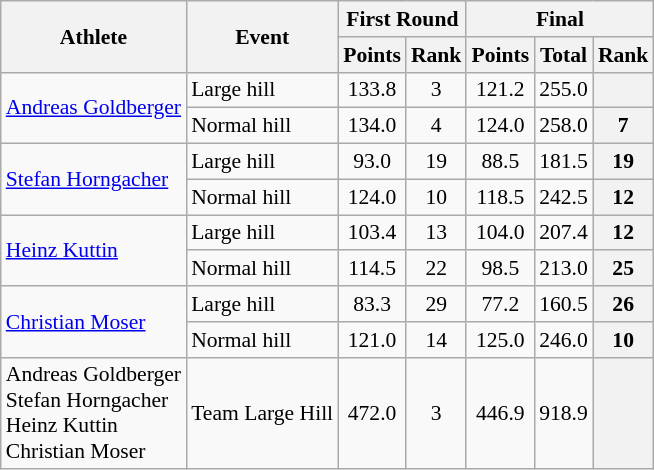<table class="wikitable" style="font-size:90%">
<tr>
<th rowspan="2">Athlete</th>
<th rowspan="2">Event</th>
<th colspan="2">First Round</th>
<th colspan="3">Final</th>
</tr>
<tr>
<th>Points</th>
<th>Rank</th>
<th>Points</th>
<th>Total</th>
<th>Rank</th>
</tr>
<tr>
<td rowspan=2><a href='#'>Andreas Goldberger</a></td>
<td>Large hill</td>
<td align="center">133.8</td>
<td align="center">3</td>
<td align="center">121.2</td>
<td align="center">255.0</td>
<th align="center"></th>
</tr>
<tr>
<td>Normal hill</td>
<td align="center">134.0</td>
<td align="center">4</td>
<td align="center">124.0</td>
<td align="center">258.0</td>
<th align="center">7</th>
</tr>
<tr>
<td rowspan=2><a href='#'>Stefan Horngacher</a></td>
<td>Large hill</td>
<td align="center">93.0</td>
<td align="center">19</td>
<td align="center">88.5</td>
<td align="center">181.5</td>
<th align="center">19</th>
</tr>
<tr>
<td>Normal hill</td>
<td align="center">124.0</td>
<td align="center">10</td>
<td align="center">118.5</td>
<td align="center">242.5</td>
<th align="center">12</th>
</tr>
<tr>
<td rowspan=2><a href='#'>Heinz Kuttin</a></td>
<td>Large hill</td>
<td align="center">103.4</td>
<td align="center">13</td>
<td align="center">104.0</td>
<td align="center">207.4</td>
<th align="center">12</th>
</tr>
<tr>
<td>Normal hill</td>
<td align="center">114.5</td>
<td align="center">22</td>
<td align="center">98.5</td>
<td align="center">213.0</td>
<th align="center">25</th>
</tr>
<tr>
<td rowspan=2><a href='#'>Christian Moser</a></td>
<td>Large hill</td>
<td align="center">83.3</td>
<td align="center">29</td>
<td align="center">77.2</td>
<td align="center">160.5</td>
<th align="center">26</th>
</tr>
<tr>
<td>Normal hill</td>
<td align="center">121.0</td>
<td align="center">14</td>
<td align="center">125.0</td>
<td align="center">246.0</td>
<th align="center">10</th>
</tr>
<tr>
<td>Andreas Goldberger<br>Stefan Horngacher<br>Heinz Kuttin<br>Christian Moser</td>
<td>Team Large Hill</td>
<td align="center">472.0</td>
<td align="center">3</td>
<td align="center">446.9</td>
<td align="center">918.9</td>
<th align="center"></th>
</tr>
</table>
